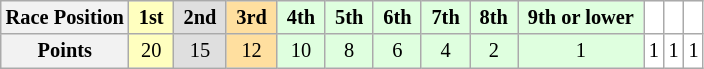<table class="wikitable" style="font-size:85%; text-align:center">
<tr>
<th>Race Position</th>
<td style="background:#ffffbf;"> <strong>1st</strong> </td>
<td style="background:#dfdfdf;"> <strong>2nd</strong> </td>
<td style="background:#ffdf9f;"> <strong>3rd</strong> </td>
<td style="background:#dfffdf;"> <strong>4th</strong> </td>
<td style="background:#dfffdf;"> <strong>5th</strong> </td>
<td style="background:#dfffdf;"> <strong>6th</strong> </td>
<td style="background:#dfffdf;"> <strong>7th</strong> </td>
<td style="background:#dfffdf;"> <strong>8th</strong> </td>
<td style="background:#dfffdf;"> <strong>9th or lower</strong> </td>
<td style="background:#ffffff;"> <strong></strong> </td>
<td style="background:#ffffff;"> <strong></strong> </td>
<td style="background:#ffffff;"> <strong></strong> </td>
</tr>
<tr>
<th>Points</th>
<td style="background:#ffffbf;">20</td>
<td style="background:#dfdfdf;">15</td>
<td style="background:#ffdf9f;">12</td>
<td style="background:#dfffdf;">10</td>
<td style="background:#dfffdf;">8</td>
<td style="background:#dfffdf;">6</td>
<td style="background:#dfffdf;">4</td>
<td style="background:#dfffdf;">2</td>
<td style="background:#dfffdf;">1</td>
<td style="background:#ffffff;">1</td>
<td style="background:#ffffff;">1</td>
<td style="background:#ffffff;">1</td>
</tr>
</table>
